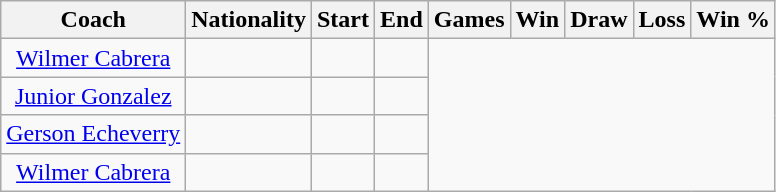<table class="wikitable" style="text-align:center; margin-left: lem;">
<tr>
<th>Coach</th>
<th>Nationality</th>
<th>Start</th>
<th>End</th>
<th>Games</th>
<th><strong>Win</strong></th>
<th>Draw</th>
<th>Loss</th>
<th>Win %</th>
</tr>
<tr>
<td><a href='#'>Wilmer Cabrera</a></td>
<td></td>
<td></td>
<td><br></td>
</tr>
<tr>
<td><a href='#'>Junior Gonzalez</a></td>
<td></td>
<td></td>
<td><br></td>
</tr>
<tr>
<td><a href='#'>Gerson Echeverry</a></td>
<td></td>
<td></td>
<td><br></td>
</tr>
<tr>
<td><a href='#'>Wilmer Cabrera</a></td>
<td></td>
<td></td>
<td><br></td>
</tr>
</table>
